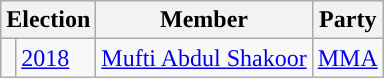<table class="wikitable">
<tr>
<th colspan="2">Election</th>
<th>Member</th>
<th>Party</th>
</tr>
<tr>
<td style="background-color: "></td>
<td><a href='#'>2018</a></td>
<td><a href='#'>Mufti Abdul Shakoor</a></td>
<td><a href='#'>MMA</a></td>
</tr>
</table>
